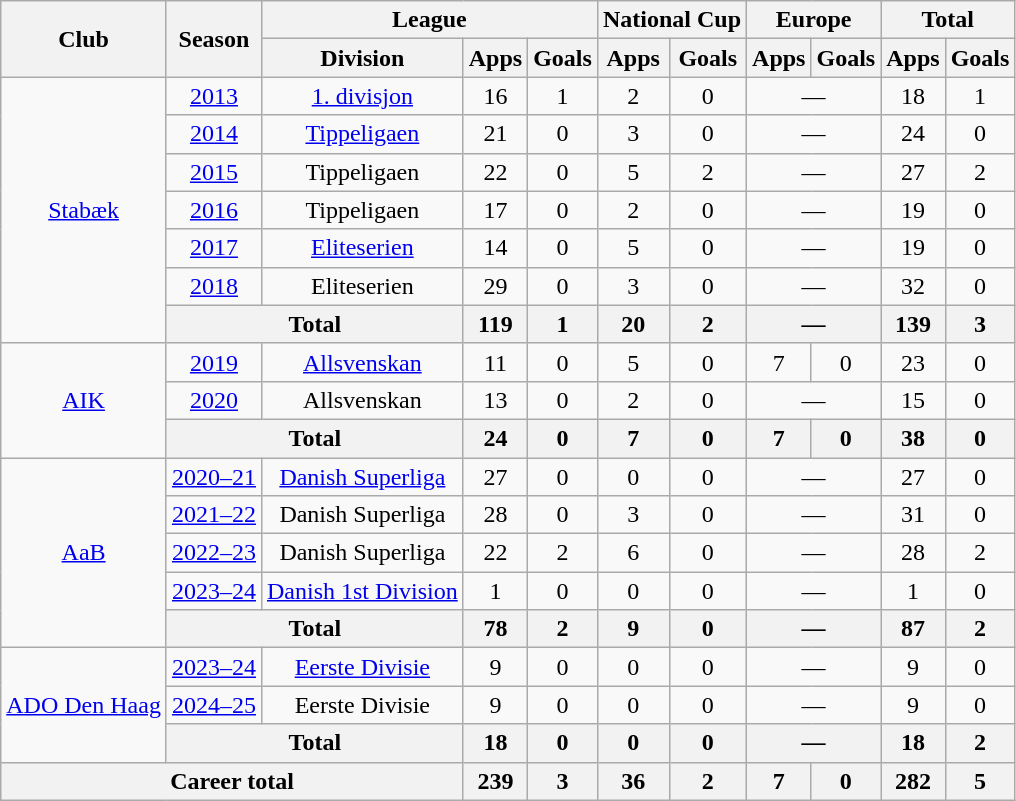<table class="wikitable" style="text-align: center;">
<tr>
<th rowspan="2">Club</th>
<th rowspan="2">Season</th>
<th colspan="3">League</th>
<th colspan="2">National Cup</th>
<th colspan="2">Europe</th>
<th colspan="2">Total</th>
</tr>
<tr>
<th>Division</th>
<th>Apps</th>
<th>Goals</th>
<th>Apps</th>
<th>Goals</th>
<th>Apps</th>
<th>Goals</th>
<th>Apps</th>
<th>Goals</th>
</tr>
<tr>
<td rowspan="7"><a href='#'>Stabæk</a></td>
<td><a href='#'>2013</a></td>
<td><a href='#'>1. divisjon</a></td>
<td>16</td>
<td>1</td>
<td>2</td>
<td>0</td>
<td colspan="2">—</td>
<td>18</td>
<td>1</td>
</tr>
<tr>
<td><a href='#'>2014</a></td>
<td><a href='#'>Tippeligaen</a></td>
<td>21</td>
<td>0</td>
<td>3</td>
<td>0</td>
<td colspan="2">—</td>
<td>24</td>
<td>0</td>
</tr>
<tr>
<td><a href='#'>2015</a></td>
<td>Tippeligaen</td>
<td>22</td>
<td>0</td>
<td>5</td>
<td>2</td>
<td colspan="2">—</td>
<td>27</td>
<td>2</td>
</tr>
<tr>
<td><a href='#'>2016</a></td>
<td>Tippeligaen</td>
<td>17</td>
<td>0</td>
<td>2</td>
<td>0</td>
<td colspan="2">—</td>
<td>19</td>
<td>0</td>
</tr>
<tr>
<td><a href='#'>2017</a></td>
<td><a href='#'>Eliteserien</a></td>
<td>14</td>
<td>0</td>
<td>5</td>
<td>0</td>
<td colspan="2">—</td>
<td>19</td>
<td>0</td>
</tr>
<tr>
<td><a href='#'>2018</a></td>
<td>Eliteserien</td>
<td>29</td>
<td>0</td>
<td>3</td>
<td>0</td>
<td colspan="2">—</td>
<td>32</td>
<td>0</td>
</tr>
<tr>
<th colspan="2">Total</th>
<th>119</th>
<th>1</th>
<th>20</th>
<th>2</th>
<th colspan="2">—</th>
<th>139</th>
<th>3</th>
</tr>
<tr>
<td rowspan="3"><a href='#'>AIK</a></td>
<td><a href='#'>2019</a></td>
<td><a href='#'>Allsvenskan</a></td>
<td>11</td>
<td>0</td>
<td>5</td>
<td>0</td>
<td 0>7</td>
<td>0</td>
<td>23</td>
<td>0</td>
</tr>
<tr>
<td><a href='#'>2020</a></td>
<td>Allsvenskan</td>
<td>13</td>
<td>0</td>
<td>2</td>
<td>0</td>
<td colspan="2">—</td>
<td>15</td>
<td>0</td>
</tr>
<tr>
<th colspan="2">Total</th>
<th>24</th>
<th>0</th>
<th>7</th>
<th>0</th>
<th>7</th>
<th>0</th>
<th>38</th>
<th>0</th>
</tr>
<tr>
<td rowspan="5"><a href='#'>AaB</a></td>
<td><a href='#'>2020–21</a></td>
<td><a href='#'>Danish Superliga</a></td>
<td>27</td>
<td>0</td>
<td>0</td>
<td>0</td>
<td colspan="2">—</td>
<td>27</td>
<td>0</td>
</tr>
<tr>
<td><a href='#'>2021–22</a></td>
<td>Danish Superliga</td>
<td>28</td>
<td>0</td>
<td>3</td>
<td>0</td>
<td colspan="2">—</td>
<td>31</td>
<td>0</td>
</tr>
<tr>
<td><a href='#'>2022–23</a></td>
<td>Danish Superliga</td>
<td>22</td>
<td>2</td>
<td>6</td>
<td>0</td>
<td colspan="2">—</td>
<td>28</td>
<td>2</td>
</tr>
<tr>
<td><a href='#'>2023–24</a></td>
<td><a href='#'>Danish 1st Division</a></td>
<td>1</td>
<td>0</td>
<td>0</td>
<td>0</td>
<td colspan="2">—</td>
<td>1</td>
<td>0</td>
</tr>
<tr>
<th colspan="2">Total</th>
<th>78</th>
<th>2</th>
<th>9</th>
<th>0</th>
<th colspan="2">—</th>
<th>87</th>
<th>2</th>
</tr>
<tr>
<td rowspan="3"><a href='#'>ADO Den Haag</a></td>
<td><a href='#'>2023–24</a></td>
<td><a href='#'>Eerste Divisie</a></td>
<td>9</td>
<td>0</td>
<td>0</td>
<td>0</td>
<td colspan="2">—</td>
<td>9</td>
<td>0</td>
</tr>
<tr>
<td><a href='#'>2024–25</a></td>
<td>Eerste Divisie</td>
<td>9</td>
<td>0</td>
<td>0</td>
<td>0</td>
<td colspan="2">—</td>
<td>9</td>
<td>0</td>
</tr>
<tr>
<th colspan="2">Total</th>
<th>18</th>
<th>0</th>
<th>0</th>
<th>0</th>
<th colspan="2">—</th>
<th>18</th>
<th>2</th>
</tr>
<tr>
<th colspan="3">Career total</th>
<th>239</th>
<th>3</th>
<th>36</th>
<th>2</th>
<th>7</th>
<th>0</th>
<th>282</th>
<th>5</th>
</tr>
</table>
